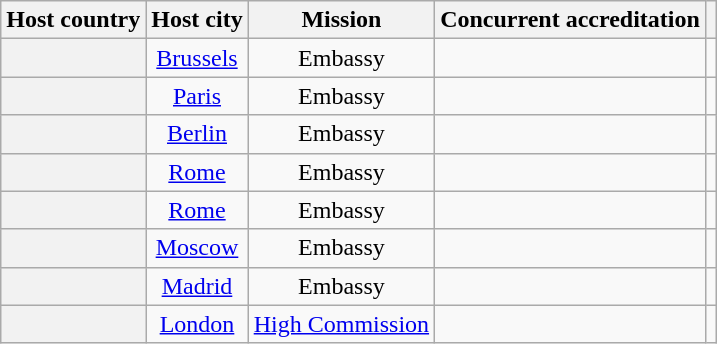<table class="wikitable plainrowheaders" style="text-align:center;">
<tr>
<th scope="col">Host country</th>
<th scope="col">Host city</th>
<th scope="col">Mission</th>
<th scope="col">Concurrent accreditation</th>
<th scope="col"></th>
</tr>
<tr>
<th scope="row"></th>
<td><a href='#'>Brussels</a></td>
<td>Embassy</td>
<td></td>
<td></td>
</tr>
<tr>
<th scope="row"></th>
<td><a href='#'>Paris</a></td>
<td>Embassy</td>
<td></td>
<td></td>
</tr>
<tr>
<th scope="row"></th>
<td><a href='#'>Berlin</a></td>
<td>Embassy</td>
<td></td>
<td></td>
</tr>
<tr>
<th scope="row"></th>
<td><a href='#'>Rome</a></td>
<td>Embassy</td>
<td></td>
<td></td>
</tr>
<tr>
<th scope="row"></th>
<td><a href='#'>Rome</a></td>
<td>Embassy</td>
<td></td>
<td></td>
</tr>
<tr>
<th scope="row"></th>
<td><a href='#'>Moscow</a></td>
<td>Embassy</td>
<td></td>
<td></td>
</tr>
<tr>
<th scope="row"></th>
<td><a href='#'>Madrid</a></td>
<td>Embassy</td>
<td></td>
<td></td>
</tr>
<tr>
<th scope="row"></th>
<td><a href='#'>London</a></td>
<td><a href='#'>High Commission</a></td>
<td></td>
<td></td>
</tr>
</table>
